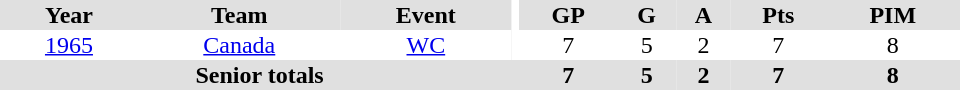<table border="0" cellpadding="1" cellspacing="0" ID="Table3" style="text-align:center; width:40em">
<tr bgcolor="#e0e0e0">
<th>Year</th>
<th>Team</th>
<th>Event</th>
<th rowspan="102" bgcolor="#ffffff"></th>
<th>GP</th>
<th>G</th>
<th>A</th>
<th>Pts</th>
<th>PIM</th>
</tr>
<tr>
<td><a href='#'>1965</a></td>
<td><a href='#'>Canada</a></td>
<td><a href='#'>WC</a></td>
<td>7</td>
<td>5</td>
<td>2</td>
<td>7</td>
<td>8</td>
</tr>
<tr bgcolor="#e0e0e0">
<th colspan="4">Senior totals</th>
<th>7</th>
<th>5</th>
<th>2</th>
<th>7</th>
<th>8</th>
</tr>
</table>
